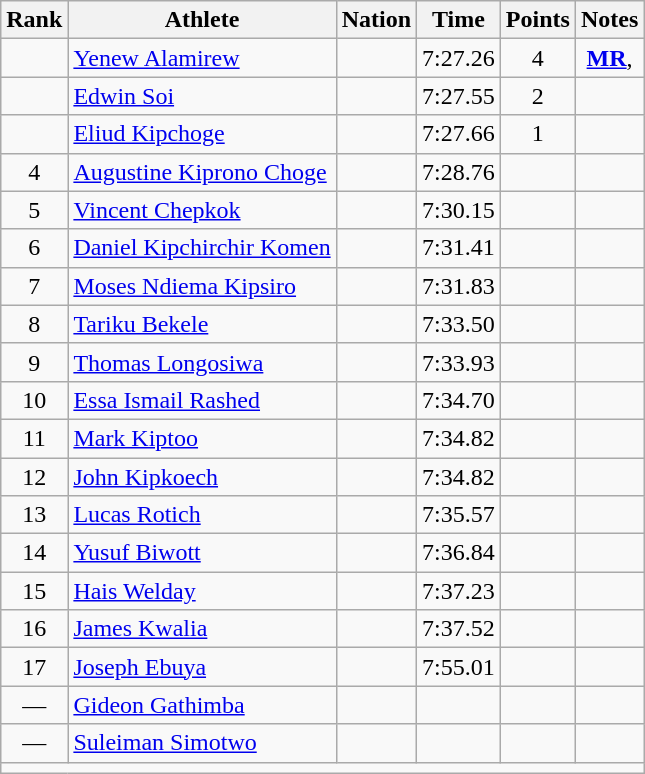<table class="wikitable mw-datatable sortable" style="text-align:center;">
<tr>
<th>Rank</th>
<th>Athlete</th>
<th>Nation</th>
<th>Time</th>
<th>Points</th>
<th>Notes</th>
</tr>
<tr>
<td></td>
<td align=left><a href='#'>Yenew Alamirew</a></td>
<td align=left></td>
<td>7:27.26</td>
<td>4</td>
<td><strong><a href='#'>MR</a></strong>, </td>
</tr>
<tr>
<td></td>
<td align=left><a href='#'>Edwin Soi</a></td>
<td align=left></td>
<td>7:27.55</td>
<td>2</td>
<td></td>
</tr>
<tr>
<td></td>
<td align=left><a href='#'>Eliud Kipchoge</a></td>
<td align=left></td>
<td>7:27.66</td>
<td>1</td>
<td></td>
</tr>
<tr>
<td>4</td>
<td align=left><a href='#'>Augustine Kiprono Choge</a></td>
<td align=left></td>
<td>7:28.76</td>
<td></td>
<td></td>
</tr>
<tr>
<td>5</td>
<td align=left><a href='#'>Vincent Chepkok</a></td>
<td align=left></td>
<td>7:30.15</td>
<td></td>
<td></td>
</tr>
<tr>
<td>6</td>
<td align=left><a href='#'>Daniel Kipchirchir Komen</a></td>
<td align=left></td>
<td>7:31.41</td>
<td></td>
<td></td>
</tr>
<tr>
<td>7</td>
<td align=left><a href='#'>Moses Ndiema Kipsiro</a></td>
<td align=left></td>
<td>7:31.83</td>
<td></td>
<td></td>
</tr>
<tr>
<td>8</td>
<td align=left><a href='#'>Tariku Bekele</a></td>
<td align=left></td>
<td>7:33.50</td>
<td></td>
<td></td>
</tr>
<tr>
<td>9</td>
<td align=left><a href='#'>Thomas Longosiwa</a></td>
<td align=left></td>
<td>7:33.93</td>
<td></td>
<td></td>
</tr>
<tr>
<td>10</td>
<td align=left><a href='#'>Essa Ismail Rashed</a></td>
<td align=left></td>
<td>7:34.70</td>
<td></td>
<td></td>
</tr>
<tr>
<td>11</td>
<td align=left><a href='#'>Mark Kiptoo</a></td>
<td align=left></td>
<td>7:34.82</td>
<td></td>
<td></td>
</tr>
<tr>
<td>12</td>
<td align=left><a href='#'>John Kipkoech</a></td>
<td align=left></td>
<td>7:34.82</td>
<td></td>
<td></td>
</tr>
<tr>
<td>13</td>
<td align=left><a href='#'>Lucas Rotich</a></td>
<td align=left></td>
<td>7:35.57</td>
<td></td>
<td></td>
</tr>
<tr>
<td>14</td>
<td align=left><a href='#'>Yusuf Biwott</a></td>
<td align=left></td>
<td>7:36.84</td>
<td></td>
<td></td>
</tr>
<tr>
<td>15</td>
<td align=left><a href='#'>Hais Welday</a></td>
<td align=left></td>
<td>7:37.23</td>
<td></td>
<td></td>
</tr>
<tr>
<td>16</td>
<td align=left><a href='#'>James Kwalia</a></td>
<td align=left></td>
<td>7:37.52</td>
<td></td>
<td></td>
</tr>
<tr>
<td>17</td>
<td align=left><a href='#'>Joseph Ebuya</a></td>
<td align=left></td>
<td>7:55.01</td>
<td></td>
<td></td>
</tr>
<tr>
<td>—</td>
<td align=left><a href='#'>Gideon Gathimba</a></td>
<td align=left></td>
<td></td>
<td></td>
<td></td>
</tr>
<tr>
<td>—</td>
<td align=left><a href='#'>Suleiman Simotwo</a></td>
<td align=left></td>
<td></td>
<td></td>
<td></td>
</tr>
<tr class="sortbottom">
<td colspan=6></td>
</tr>
</table>
